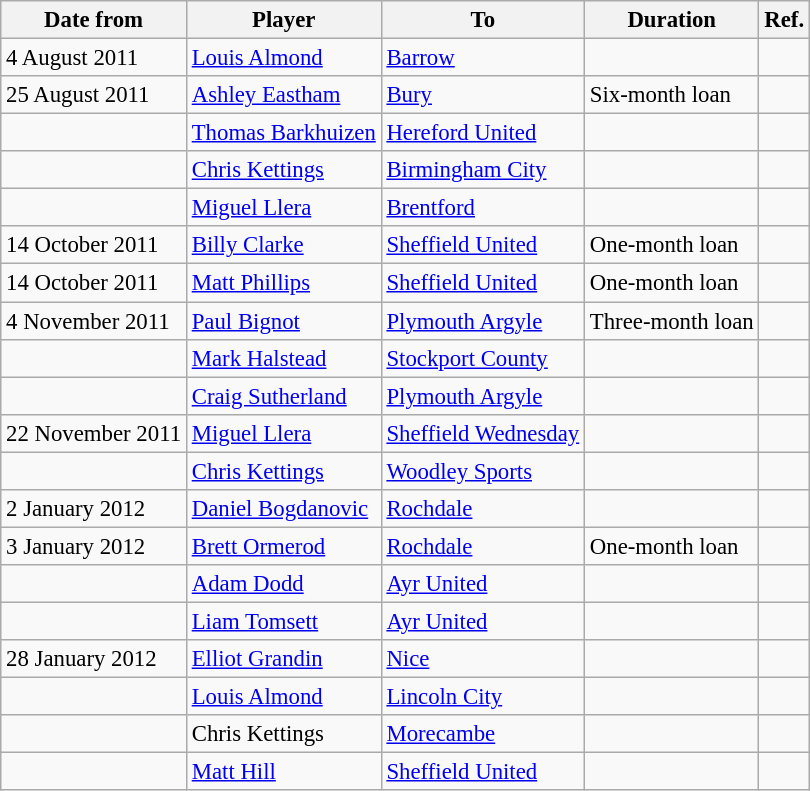<table class="wikitable" style="text-align:center; font-size:95%; text-align:left">
<tr>
<th>Date from</th>
<th>Player</th>
<th>To</th>
<th>Duration</th>
<th>Ref.</th>
</tr>
<tr>
<td>4 August 2011</td>
<td><a href='#'>Louis Almond</a></td>
<td><a href='#'>Barrow</a></td>
<td></td>
<td></td>
</tr>
<tr>
<td>25 August 2011</td>
<td><a href='#'>Ashley Eastham</a></td>
<td><a href='#'>Bury</a></td>
<td>Six-month loan</td>
<td></td>
</tr>
<tr>
<td></td>
<td><a href='#'>Thomas Barkhuizen</a></td>
<td><a href='#'>Hereford United</a></td>
<td></td>
<td></td>
</tr>
<tr>
<td></td>
<td><a href='#'>Chris Kettings</a></td>
<td><a href='#'>Birmingham City</a></td>
<td></td>
<td></td>
</tr>
<tr>
<td></td>
<td><a href='#'>Miguel Llera</a></td>
<td><a href='#'>Brentford</a></td>
<td></td>
<td></td>
</tr>
<tr>
<td>14 October 2011</td>
<td><a href='#'>Billy Clarke</a></td>
<td><a href='#'>Sheffield United</a></td>
<td>One-month loan</td>
<td></td>
</tr>
<tr>
<td>14 October 2011</td>
<td><a href='#'>Matt Phillips</a></td>
<td><a href='#'>Sheffield United</a></td>
<td>One-month loan</td>
<td></td>
</tr>
<tr>
<td>4 November 2011</td>
<td><a href='#'>Paul Bignot</a></td>
<td><a href='#'>Plymouth Argyle</a></td>
<td>Three-month loan</td>
<td></td>
</tr>
<tr>
<td></td>
<td><a href='#'>Mark Halstead</a></td>
<td><a href='#'>Stockport County</a></td>
<td></td>
<td></td>
</tr>
<tr>
<td></td>
<td><a href='#'>Craig Sutherland</a></td>
<td><a href='#'>Plymouth Argyle</a></td>
<td></td>
<td></td>
</tr>
<tr>
<td>22 November 2011</td>
<td><a href='#'>Miguel Llera</a></td>
<td><a href='#'>Sheffield Wednesday</a></td>
<td></td>
<td></td>
</tr>
<tr>
<td></td>
<td><a href='#'>Chris Kettings</a></td>
<td><a href='#'>Woodley Sports</a></td>
<td></td>
<td></td>
</tr>
<tr>
<td>2 January 2012</td>
<td><a href='#'>Daniel Bogdanovic</a></td>
<td><a href='#'>Rochdale</a></td>
<td></td>
<td></td>
</tr>
<tr>
<td>3 January 2012</td>
<td><a href='#'>Brett Ormerod</a></td>
<td><a href='#'>Rochdale</a></td>
<td>One-month loan</td>
<td></td>
</tr>
<tr>
<td></td>
<td><a href='#'>Adam Dodd</a></td>
<td><a href='#'>Ayr United</a></td>
<td></td>
<td></td>
</tr>
<tr>
<td></td>
<td><a href='#'>Liam Tomsett</a></td>
<td><a href='#'>Ayr United</a></td>
<td></td>
<td></td>
</tr>
<tr>
<td>28 January 2012</td>
<td><a href='#'>Elliot Grandin</a></td>
<td><a href='#'>Nice</a></td>
<td></td>
<td></td>
</tr>
<tr>
<td></td>
<td><a href='#'>Louis Almond</a></td>
<td><a href='#'>Lincoln City</a></td>
<td></td>
<td></td>
</tr>
<tr>
<td></td>
<td>Chris Kettings</td>
<td><a href='#'>Morecambe</a></td>
<td></td>
<td></td>
</tr>
<tr>
<td></td>
<td><a href='#'>Matt Hill</a></td>
<td><a href='#'>Sheffield United</a></td>
<td></td>
<td></td>
</tr>
</table>
